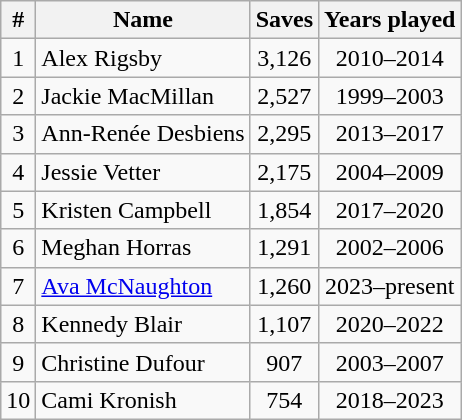<table class="wikitable" style="text-align:center">
<tr>
<th>#</th>
<th>Name</th>
<th>Saves</th>
<th>Years played</th>
</tr>
<tr>
<td>1</td>
<td align=left>Alex Rigsby</td>
<td>3,126</td>
<td>2010–2014</td>
</tr>
<tr>
<td>2</td>
<td align=left>Jackie MacMillan</td>
<td>2,527</td>
<td>1999–2003</td>
</tr>
<tr>
<td>3</td>
<td align=left>Ann-Renée Desbiens</td>
<td>2,295</td>
<td>2013–2017</td>
</tr>
<tr>
<td>4</td>
<td align=left>Jessie Vetter</td>
<td>2,175</td>
<td>2004–2009</td>
</tr>
<tr>
<td>5</td>
<td align=left>Kristen Campbell</td>
<td>1,854</td>
<td>2017–2020</td>
</tr>
<tr>
<td>6</td>
<td align=left>Meghan Horras</td>
<td>1,291</td>
<td>2002–2006</td>
</tr>
<tr>
<td>7</td>
<td align=left><a href='#'>Ava McNaughton</a></td>
<td>1,260</td>
<td>2023–present</td>
</tr>
<tr>
<td>8</td>
<td align=left>Kennedy Blair</td>
<td>1,107</td>
<td>2020–2022</td>
</tr>
<tr>
<td>9</td>
<td align=left>Christine Dufour</td>
<td>907</td>
<td>2003–2007</td>
</tr>
<tr>
<td>10</td>
<td align=left>Cami Kronish</td>
<td>754</td>
<td>2018–2023</td>
</tr>
</table>
